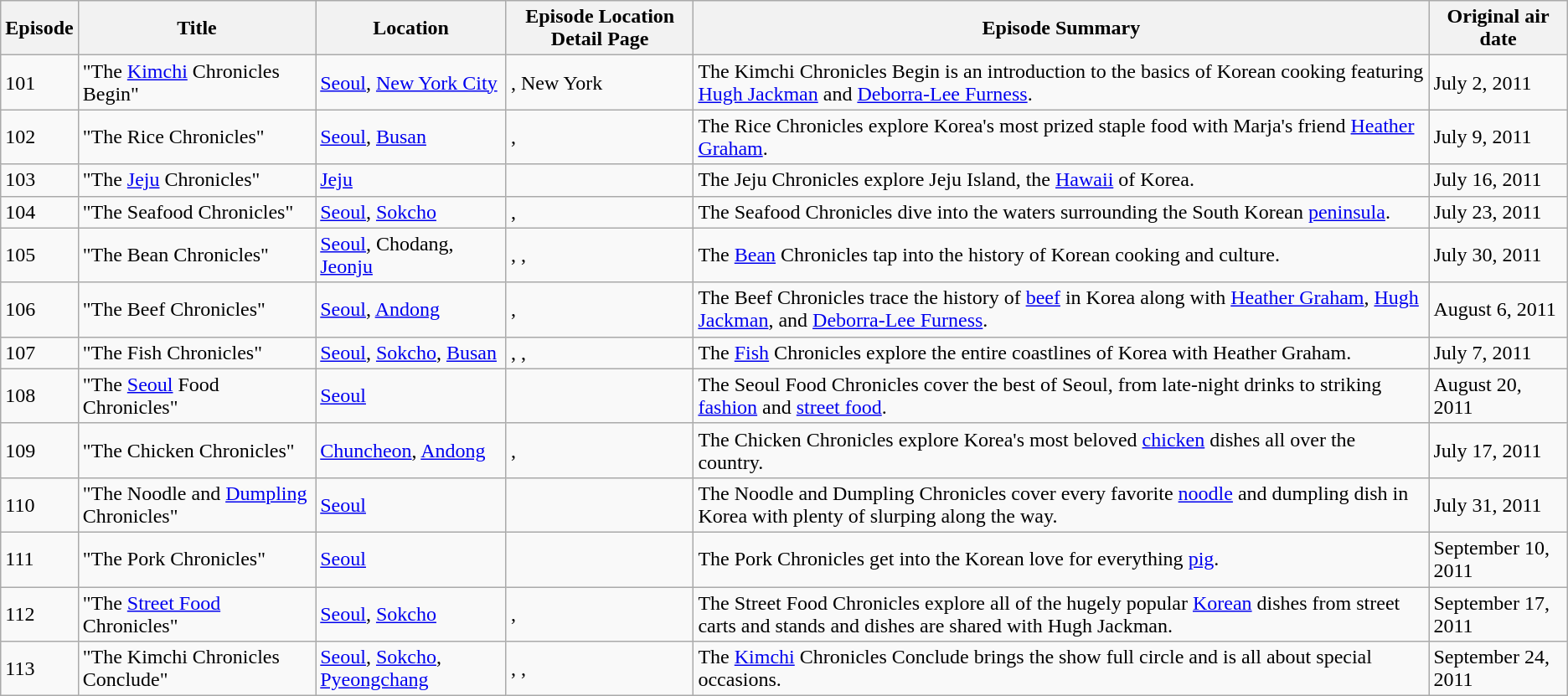<table class="wikitable">
<tr>
<th>Episode</th>
<th>Title</th>
<th>Location</th>
<th>Episode Location Detail Page</th>
<th>Episode Summary</th>
<th>Original air date</th>
</tr>
<tr>
<td>101</td>
<td>"The <a href='#'>Kimchi</a> Chronicles Begin"</td>
<td><a href='#'>Seoul</a>, <a href='#'>New York City</a></td>
<td>, New York</td>
<td>The Kimchi Chronicles Begin is an introduction to the basics of Korean cooking featuring <a href='#'>Hugh Jackman</a> and <a href='#'>Deborra-Lee Furness</a>.</td>
<td>July 2, 2011</td>
</tr>
<tr>
<td>102</td>
<td>"The Rice Chronicles"</td>
<td><a href='#'>Seoul</a>, <a href='#'>Busan</a></td>
<td>, </td>
<td>The Rice Chronicles explore Korea's most prized staple food with Marja's friend <a href='#'>Heather Graham</a>.</td>
<td>July 9, 2011</td>
</tr>
<tr>
<td>103</td>
<td>"The <a href='#'>Jeju</a> Chronicles"</td>
<td><a href='#'>Jeju</a></td>
<td></td>
<td>The Jeju Chronicles explore Jeju Island, the <a href='#'>Hawaii</a> of Korea.</td>
<td>July 16, 2011</td>
</tr>
<tr>
<td>104</td>
<td>"The Seafood Chronicles"</td>
<td><a href='#'>Seoul</a>, <a href='#'>Sokcho</a></td>
<td>, </td>
<td>The Seafood Chronicles dive into the waters surrounding the South Korean <a href='#'>peninsula</a>.</td>
<td>July 23, 2011</td>
</tr>
<tr>
<td>105</td>
<td>"The Bean Chronicles"</td>
<td><a href='#'>Seoul</a>, Chodang, <a href='#'>Jeonju</a></td>
<td>, , </td>
<td>The <a href='#'>Bean</a> Chronicles tap into the history of Korean cooking and culture.</td>
<td>July 30, 2011</td>
</tr>
<tr>
<td>106</td>
<td>"The Beef Chronicles"</td>
<td><a href='#'>Seoul</a>, <a href='#'>Andong</a></td>
<td>, </td>
<td>The Beef Chronicles trace the history of <a href='#'>beef</a> in Korea along with <a href='#'>Heather Graham</a>, <a href='#'>Hugh Jackman</a>, and <a href='#'>Deborra-Lee Furness</a>.</td>
<td>August 6, 2011</td>
</tr>
<tr>
<td>107</td>
<td>"The Fish Chronicles"</td>
<td><a href='#'>Seoul</a>, <a href='#'>Sokcho</a>, <a href='#'>Busan</a></td>
<td>, , </td>
<td>The <a href='#'>Fish</a> Chronicles explore the entire coastlines of Korea with Heather Graham.</td>
<td>July 7, 2011</td>
</tr>
<tr>
<td>108</td>
<td>"The <a href='#'>Seoul</a> Food Chronicles"</td>
<td><a href='#'>Seoul</a></td>
<td></td>
<td>The Seoul Food Chronicles cover the best of Seoul, from late-night drinks to striking <a href='#'>fashion</a> and <a href='#'>street food</a>.</td>
<td>August 20, 2011</td>
</tr>
<tr>
<td>109</td>
<td>"The Chicken Chronicles"</td>
<td><a href='#'>Chuncheon</a>, <a href='#'>Andong</a></td>
<td>, </td>
<td>The Chicken Chronicles explore Korea's most beloved <a href='#'>chicken</a> dishes all over the country.</td>
<td>July 17, 2011</td>
</tr>
<tr>
<td>110</td>
<td>"The Noodle and <a href='#'>Dumpling</a> Chronicles"</td>
<td><a href='#'>Seoul</a></td>
<td></td>
<td>The Noodle and Dumpling Chronicles cover every favorite <a href='#'>noodle</a> and dumpling dish in Korea with plenty of slurping along the way.</td>
<td>July 31, 2011</td>
</tr>
<tr>
<td>111</td>
<td>"The Pork Chronicles"</td>
<td><a href='#'>Seoul</a></td>
<td></td>
<td>The Pork Chronicles get into the Korean love for everything <a href='#'>pig</a>.</td>
<td>September 10, 2011</td>
</tr>
<tr>
<td>112</td>
<td>"The <a href='#'>Street Food</a> Chronicles"</td>
<td><a href='#'>Seoul</a>, <a href='#'>Sokcho</a></td>
<td>, </td>
<td>The Street Food Chronicles explore all of the hugely popular <a href='#'>Korean</a> dishes from street carts and stands and dishes are shared with Hugh Jackman.</td>
<td>September 17, 2011</td>
</tr>
<tr>
<td>113</td>
<td>"The Kimchi Chronicles Conclude"</td>
<td><a href='#'>Seoul</a>, <a href='#'>Sokcho</a>, <a href='#'>Pyeongchang</a></td>
<td>, , </td>
<td>The <a href='#'>Kimchi</a> Chronicles Conclude brings the show full circle and is all about special occasions.</td>
<td>September 24, 2011</td>
</tr>
</table>
